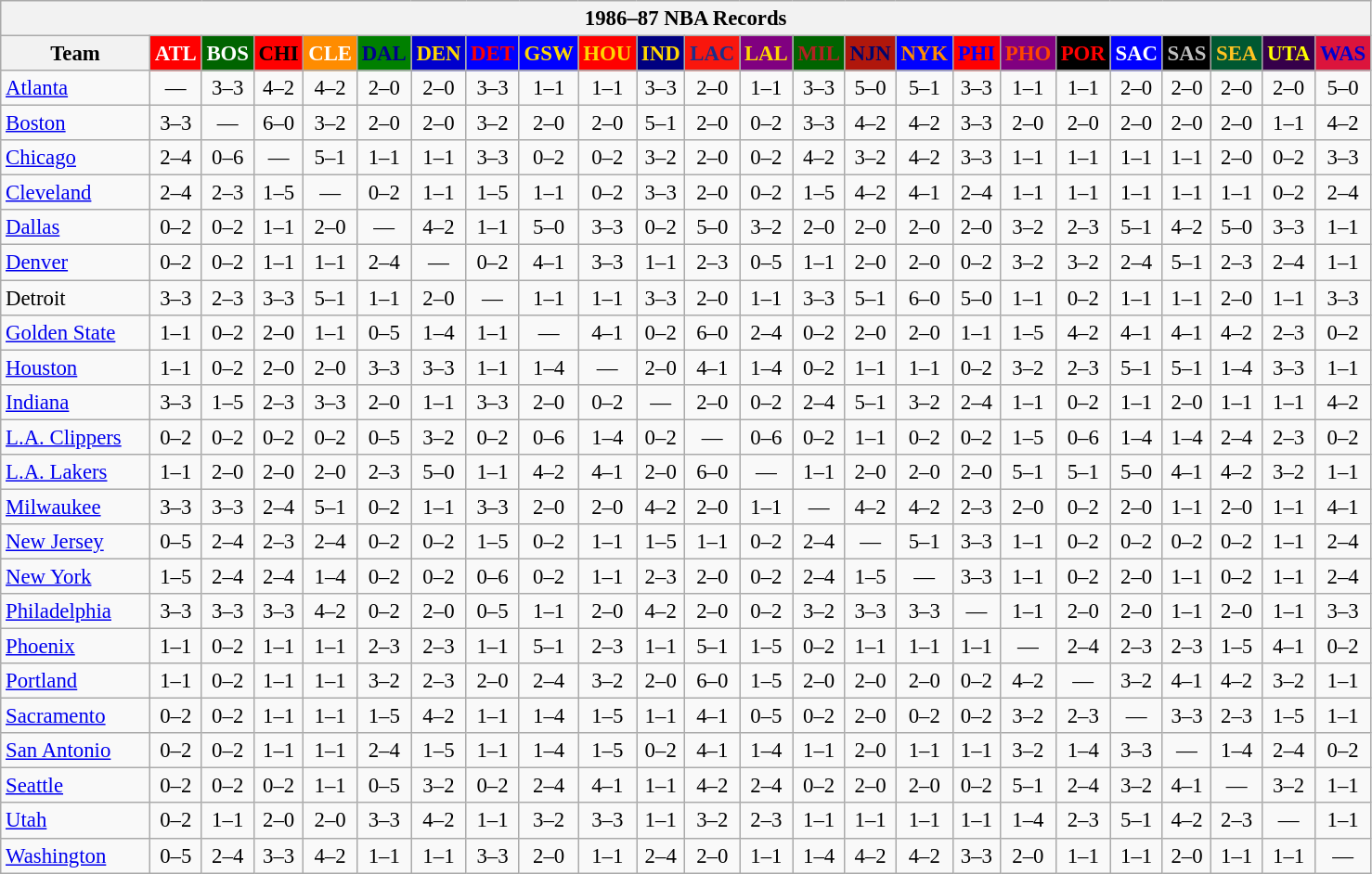<table class="wikitable" style="font-size:95%; text-align:center;">
<tr>
<th colspan=24>1986–87 NBA Records</th>
</tr>
<tr>
<th width=100>Team</th>
<th style="background:#FF0000;color:#FFFFFF;width=35">ATL</th>
<th style="background:#006400;color:#FFFFFF;width=35">BOS</th>
<th style="background:#FF0000;color:#000000;width=35">CHI</th>
<th style="background:#FF8C00;color:#FFFFFF;width=35">CLE</th>
<th style="background:#008000;color:#00008B;width=35">DAL</th>
<th style="background:#0000CD;color:#FFD700;width=35">DEN</th>
<th style="background:#0000FF;color:#FF0000;width=35">DET</th>
<th style="background:#0000FF;color:#FFD700;width=35">GSW</th>
<th style="background:#FF0000;color:#FFD700;width=35">HOU</th>
<th style="background:#000080;color:#FFD700;width=35">IND</th>
<th style="background:#F9160D;color:#1A2E8B;width=35">LAC</th>
<th style="background:#800080;color:#FFD700;width=35">LAL</th>
<th style="background:#006400;color:#B22222;width=35">MIL</th>
<th style="background:#B0170C;color:#00056D;width=35">NJN</th>
<th style="background:#0000FF;color:#FF8C00;width=35">NYK</th>
<th style="background:#FF0000;color:#0000FF;width=35">PHI</th>
<th style="background:#800080;color:#FF4500;width=35">PHO</th>
<th style="background:#000000;color:#FF0000;width=35">POR</th>
<th style="background:#0000FF;color:#FFFFFF;width=35">SAC</th>
<th style="background:#000000;color:#C0C0C0;width=35">SAS</th>
<th style="background:#005831;color:#FFC322;width=35">SEA</th>
<th style="background:#36004A;color:#FFFF00;width=35">UTA</th>
<th style="background:#DC143C;color:#0000CD;width=35">WAS</th>
</tr>
<tr>
<td style="text-align:left;"><a href='#'>Atlanta</a></td>
<td>—</td>
<td>3–3</td>
<td>4–2</td>
<td>4–2</td>
<td>2–0</td>
<td>2–0</td>
<td>3–3</td>
<td>1–1</td>
<td>1–1</td>
<td>3–3</td>
<td>2–0</td>
<td>1–1</td>
<td>3–3</td>
<td>5–0</td>
<td>5–1</td>
<td>3–3</td>
<td>1–1</td>
<td>1–1</td>
<td>2–0</td>
<td>2–0</td>
<td>2–0</td>
<td>2–0</td>
<td>5–0</td>
</tr>
<tr>
<td style="text-align:left;"><a href='#'>Boston</a></td>
<td>3–3</td>
<td>—</td>
<td>6–0</td>
<td>3–2</td>
<td>2–0</td>
<td>2–0</td>
<td>3–2</td>
<td>2–0</td>
<td>2–0</td>
<td>5–1</td>
<td>2–0</td>
<td>0–2</td>
<td>3–3</td>
<td>4–2</td>
<td>4–2</td>
<td>3–3</td>
<td>2–0</td>
<td>2–0</td>
<td>2–0</td>
<td>2–0</td>
<td>2–0</td>
<td>1–1</td>
<td>4–2</td>
</tr>
<tr>
<td style="text-align:left;"><a href='#'>Chicago</a></td>
<td>2–4</td>
<td>0–6</td>
<td>—</td>
<td>5–1</td>
<td>1–1</td>
<td>1–1</td>
<td>3–3</td>
<td>0–2</td>
<td>0–2</td>
<td>3–2</td>
<td>2–0</td>
<td>0–2</td>
<td>4–2</td>
<td>3–2</td>
<td>4–2</td>
<td>3–3</td>
<td>1–1</td>
<td>1–1</td>
<td>1–1</td>
<td>1–1</td>
<td>2–0</td>
<td>0–2</td>
<td>3–3</td>
</tr>
<tr>
<td style="text-align:left;"><a href='#'>Cleveland</a></td>
<td>2–4</td>
<td>2–3</td>
<td>1–5</td>
<td>—</td>
<td>0–2</td>
<td>1–1</td>
<td>1–5</td>
<td>1–1</td>
<td>0–2</td>
<td>3–3</td>
<td>2–0</td>
<td>0–2</td>
<td>1–5</td>
<td>4–2</td>
<td>4–1</td>
<td>2–4</td>
<td>1–1</td>
<td>1–1</td>
<td>1–1</td>
<td>1–1</td>
<td>1–1</td>
<td>0–2</td>
<td>2–4</td>
</tr>
<tr>
<td style="text-align:left;"><a href='#'>Dallas</a></td>
<td>0–2</td>
<td>0–2</td>
<td>1–1</td>
<td>2–0</td>
<td>—</td>
<td>4–2</td>
<td>1–1</td>
<td>5–0</td>
<td>3–3</td>
<td>0–2</td>
<td>5–0</td>
<td>3–2</td>
<td>2–0</td>
<td>2–0</td>
<td>2–0</td>
<td>2–0</td>
<td>3–2</td>
<td>2–3</td>
<td>5–1</td>
<td>4–2</td>
<td>5–0</td>
<td>3–3</td>
<td>1–1</td>
</tr>
<tr>
<td style="text-align:left;"><a href='#'>Denver</a></td>
<td>0–2</td>
<td>0–2</td>
<td>1–1</td>
<td>1–1</td>
<td>2–4</td>
<td>—</td>
<td>0–2</td>
<td>4–1</td>
<td>3–3</td>
<td>1–1</td>
<td>2–3</td>
<td>0–5</td>
<td>1–1</td>
<td>2–0</td>
<td>2–0</td>
<td>0–2</td>
<td>3–2</td>
<td>3–2</td>
<td>2–4</td>
<td>5–1</td>
<td>2–3</td>
<td>2–4</td>
<td>1–1</td>
</tr>
<tr>
<td style="text-align:left;">Detroit</td>
<td>3–3</td>
<td>2–3</td>
<td>3–3</td>
<td>5–1</td>
<td>1–1</td>
<td>2–0</td>
<td>—</td>
<td>1–1</td>
<td>1–1</td>
<td>3–3</td>
<td>2–0</td>
<td>1–1</td>
<td>3–3</td>
<td>5–1</td>
<td>6–0</td>
<td>5–0</td>
<td>1–1</td>
<td>0–2</td>
<td>1–1</td>
<td>1–1</td>
<td>2–0</td>
<td>1–1</td>
<td>3–3</td>
</tr>
<tr>
<td style="text-align:left;"><a href='#'>Golden State</a></td>
<td>1–1</td>
<td>0–2</td>
<td>2–0</td>
<td>1–1</td>
<td>0–5</td>
<td>1–4</td>
<td>1–1</td>
<td>—</td>
<td>4–1</td>
<td>0–2</td>
<td>6–0</td>
<td>2–4</td>
<td>0–2</td>
<td>2–0</td>
<td>2–0</td>
<td>1–1</td>
<td>1–5</td>
<td>4–2</td>
<td>4–1</td>
<td>4–1</td>
<td>4–2</td>
<td>2–3</td>
<td>0–2</td>
</tr>
<tr>
<td style="text-align:left;"><a href='#'>Houston</a></td>
<td>1–1</td>
<td>0–2</td>
<td>2–0</td>
<td>2–0</td>
<td>3–3</td>
<td>3–3</td>
<td>1–1</td>
<td>1–4</td>
<td>—</td>
<td>2–0</td>
<td>4–1</td>
<td>1–4</td>
<td>0–2</td>
<td>1–1</td>
<td>1–1</td>
<td>0–2</td>
<td>3–2</td>
<td>2–3</td>
<td>5–1</td>
<td>5–1</td>
<td>1–4</td>
<td>3–3</td>
<td>1–1</td>
</tr>
<tr>
<td style="text-align:left;"><a href='#'>Indiana</a></td>
<td>3–3</td>
<td>1–5</td>
<td>2–3</td>
<td>3–3</td>
<td>2–0</td>
<td>1–1</td>
<td>3–3</td>
<td>2–0</td>
<td>0–2</td>
<td>—</td>
<td>2–0</td>
<td>0–2</td>
<td>2–4</td>
<td>5–1</td>
<td>3–2</td>
<td>2–4</td>
<td>1–1</td>
<td>0–2</td>
<td>1–1</td>
<td>2–0</td>
<td>1–1</td>
<td>1–1</td>
<td>4–2</td>
</tr>
<tr>
<td style="text-align:left;"><a href='#'>L.A. Clippers</a></td>
<td>0–2</td>
<td>0–2</td>
<td>0–2</td>
<td>0–2</td>
<td>0–5</td>
<td>3–2</td>
<td>0–2</td>
<td>0–6</td>
<td>1–4</td>
<td>0–2</td>
<td>—</td>
<td>0–6</td>
<td>0–2</td>
<td>1–1</td>
<td>0–2</td>
<td>0–2</td>
<td>1–5</td>
<td>0–6</td>
<td>1–4</td>
<td>1–4</td>
<td>2–4</td>
<td>2–3</td>
<td>0–2</td>
</tr>
<tr>
<td style="text-align:left;"><a href='#'>L.A. Lakers</a></td>
<td>1–1</td>
<td>2–0</td>
<td>2–0</td>
<td>2–0</td>
<td>2–3</td>
<td>5–0</td>
<td>1–1</td>
<td>4–2</td>
<td>4–1</td>
<td>2–0</td>
<td>6–0</td>
<td>—</td>
<td>1–1</td>
<td>2–0</td>
<td>2–0</td>
<td>2–0</td>
<td>5–1</td>
<td>5–1</td>
<td>5–0</td>
<td>4–1</td>
<td>4–2</td>
<td>3–2</td>
<td>1–1</td>
</tr>
<tr>
<td style="text-align:left;"><a href='#'>Milwaukee</a></td>
<td>3–3</td>
<td>3–3</td>
<td>2–4</td>
<td>5–1</td>
<td>0–2</td>
<td>1–1</td>
<td>3–3</td>
<td>2–0</td>
<td>2–0</td>
<td>4–2</td>
<td>2–0</td>
<td>1–1</td>
<td>—</td>
<td>4–2</td>
<td>4–2</td>
<td>2–3</td>
<td>2–0</td>
<td>0–2</td>
<td>2–0</td>
<td>1–1</td>
<td>2–0</td>
<td>1–1</td>
<td>4–1</td>
</tr>
<tr>
<td style="text-align:left;"><a href='#'>New Jersey</a></td>
<td>0–5</td>
<td>2–4</td>
<td>2–3</td>
<td>2–4</td>
<td>0–2</td>
<td>0–2</td>
<td>1–5</td>
<td>0–2</td>
<td>1–1</td>
<td>1–5</td>
<td>1–1</td>
<td>0–2</td>
<td>2–4</td>
<td>—</td>
<td>5–1</td>
<td>3–3</td>
<td>1–1</td>
<td>0–2</td>
<td>0–2</td>
<td>0–2</td>
<td>0–2</td>
<td>1–1</td>
<td>2–4</td>
</tr>
<tr>
<td style="text-align:left;"><a href='#'>New York</a></td>
<td>1–5</td>
<td>2–4</td>
<td>2–4</td>
<td>1–4</td>
<td>0–2</td>
<td>0–2</td>
<td>0–6</td>
<td>0–2</td>
<td>1–1</td>
<td>2–3</td>
<td>2–0</td>
<td>0–2</td>
<td>2–4</td>
<td>1–5</td>
<td>—</td>
<td>3–3</td>
<td>1–1</td>
<td>0–2</td>
<td>2–0</td>
<td>1–1</td>
<td>0–2</td>
<td>1–1</td>
<td>2–4</td>
</tr>
<tr>
<td style="text-align:left;"><a href='#'>Philadelphia</a></td>
<td>3–3</td>
<td>3–3</td>
<td>3–3</td>
<td>4–2</td>
<td>0–2</td>
<td>2–0</td>
<td>0–5</td>
<td>1–1</td>
<td>2–0</td>
<td>4–2</td>
<td>2–0</td>
<td>0–2</td>
<td>3–2</td>
<td>3–3</td>
<td>3–3</td>
<td>—</td>
<td>1–1</td>
<td>2–0</td>
<td>2–0</td>
<td>1–1</td>
<td>2–0</td>
<td>1–1</td>
<td>3–3</td>
</tr>
<tr>
<td style="text-align:left;"><a href='#'>Phoenix</a></td>
<td>1–1</td>
<td>0–2</td>
<td>1–1</td>
<td>1–1</td>
<td>2–3</td>
<td>2–3</td>
<td>1–1</td>
<td>5–1</td>
<td>2–3</td>
<td>1–1</td>
<td>5–1</td>
<td>1–5</td>
<td>0–2</td>
<td>1–1</td>
<td>1–1</td>
<td>1–1</td>
<td>—</td>
<td>2–4</td>
<td>2–3</td>
<td>2–3</td>
<td>1–5</td>
<td>4–1</td>
<td>0–2</td>
</tr>
<tr>
<td style="text-align:left;"><a href='#'>Portland</a></td>
<td>1–1</td>
<td>0–2</td>
<td>1–1</td>
<td>1–1</td>
<td>3–2</td>
<td>2–3</td>
<td>2–0</td>
<td>2–4</td>
<td>3–2</td>
<td>2–0</td>
<td>6–0</td>
<td>1–5</td>
<td>2–0</td>
<td>2–0</td>
<td>2–0</td>
<td>0–2</td>
<td>4–2</td>
<td>—</td>
<td>3–2</td>
<td>4–1</td>
<td>4–2</td>
<td>3–2</td>
<td>1–1</td>
</tr>
<tr>
<td style="text-align:left;"><a href='#'>Sacramento</a></td>
<td>0–2</td>
<td>0–2</td>
<td>1–1</td>
<td>1–1</td>
<td>1–5</td>
<td>4–2</td>
<td>1–1</td>
<td>1–4</td>
<td>1–5</td>
<td>1–1</td>
<td>4–1</td>
<td>0–5</td>
<td>0–2</td>
<td>2–0</td>
<td>0–2</td>
<td>0–2</td>
<td>3–2</td>
<td>2–3</td>
<td>—</td>
<td>3–3</td>
<td>2–3</td>
<td>1–5</td>
<td>1–1</td>
</tr>
<tr>
<td style="text-align:left;"><a href='#'>San Antonio</a></td>
<td>0–2</td>
<td>0–2</td>
<td>1–1</td>
<td>1–1</td>
<td>2–4</td>
<td>1–5</td>
<td>1–1</td>
<td>1–4</td>
<td>1–5</td>
<td>0–2</td>
<td>4–1</td>
<td>1–4</td>
<td>1–1</td>
<td>2–0</td>
<td>1–1</td>
<td>1–1</td>
<td>3–2</td>
<td>1–4</td>
<td>3–3</td>
<td>—</td>
<td>1–4</td>
<td>2–4</td>
<td>0–2</td>
</tr>
<tr>
<td style="text-align:left;"><a href='#'>Seattle</a></td>
<td>0–2</td>
<td>0–2</td>
<td>0–2</td>
<td>1–1</td>
<td>0–5</td>
<td>3–2</td>
<td>0–2</td>
<td>2–4</td>
<td>4–1</td>
<td>1–1</td>
<td>4–2</td>
<td>2–4</td>
<td>0–2</td>
<td>2–0</td>
<td>2–0</td>
<td>0–2</td>
<td>5–1</td>
<td>2–4</td>
<td>3–2</td>
<td>4–1</td>
<td>—</td>
<td>3–2</td>
<td>1–1</td>
</tr>
<tr>
<td style="text-align:left;"><a href='#'>Utah</a></td>
<td>0–2</td>
<td>1–1</td>
<td>2–0</td>
<td>2–0</td>
<td>3–3</td>
<td>4–2</td>
<td>1–1</td>
<td>3–2</td>
<td>3–3</td>
<td>1–1</td>
<td>3–2</td>
<td>2–3</td>
<td>1–1</td>
<td>1–1</td>
<td>1–1</td>
<td>1–1</td>
<td>1–4</td>
<td>2–3</td>
<td>5–1</td>
<td>4–2</td>
<td>2–3</td>
<td>—</td>
<td>1–1</td>
</tr>
<tr>
<td style="text-align:left;"><a href='#'>Washington</a></td>
<td>0–5</td>
<td>2–4</td>
<td>3–3</td>
<td>4–2</td>
<td>1–1</td>
<td>1–1</td>
<td>3–3</td>
<td>2–0</td>
<td>1–1</td>
<td>2–4</td>
<td>2–0</td>
<td>1–1</td>
<td>1–4</td>
<td>4–2</td>
<td>4–2</td>
<td>3–3</td>
<td>2–0</td>
<td>1–1</td>
<td>1–1</td>
<td>2–0</td>
<td>1–1</td>
<td>1–1</td>
<td>—</td>
</tr>
</table>
